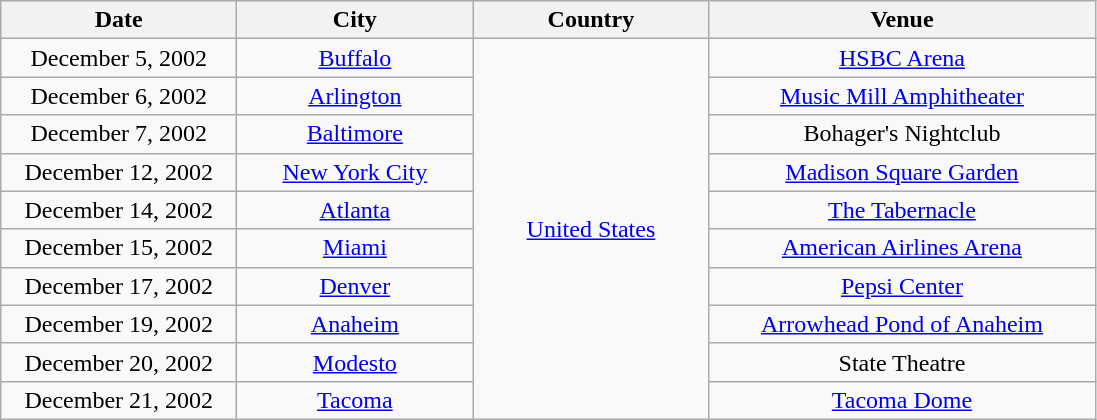<table class="wikitable plainrowheaders" style="text-align:center;">
<tr>
<th scope="col" style="width:150px;">Date</th>
<th scope="col" style="width:150px;">City</th>
<th scope="col" style="width:150px;">Country</th>
<th scope="col" style="width:250px;">Venue</th>
</tr>
<tr>
<td>December 5, 2002</td>
<td><a href='#'>Buffalo</a></td>
<td rowspan="10"><a href='#'>United States</a></td>
<td><a href='#'>HSBC Arena</a></td>
</tr>
<tr>
<td>December 6, 2002</td>
<td><a href='#'>Arlington</a></td>
<td><a href='#'>Music Mill Amphitheater</a></td>
</tr>
<tr>
<td>December 7, 2002</td>
<td><a href='#'>Baltimore</a></td>
<td>Bohager's Nightclub</td>
</tr>
<tr>
<td>December 12, 2002</td>
<td><a href='#'>New York City</a></td>
<td><a href='#'>Madison Square Garden</a></td>
</tr>
<tr>
<td>December 14, 2002</td>
<td><a href='#'>Atlanta</a></td>
<td><a href='#'>The Tabernacle</a></td>
</tr>
<tr>
<td>December 15, 2002</td>
<td><a href='#'>Miami</a></td>
<td><a href='#'>American Airlines Arena</a></td>
</tr>
<tr>
<td>December 17, 2002</td>
<td><a href='#'>Denver</a></td>
<td><a href='#'>Pepsi Center</a></td>
</tr>
<tr>
<td>December 19, 2002</td>
<td><a href='#'>Anaheim</a></td>
<td><a href='#'>Arrowhead Pond of Anaheim</a></td>
</tr>
<tr>
<td>December 20, 2002</td>
<td><a href='#'>Modesto</a></td>
<td>State Theatre</td>
</tr>
<tr>
<td>December 21, 2002</td>
<td><a href='#'>Tacoma</a></td>
<td><a href='#'>Tacoma Dome</a></td>
</tr>
</table>
